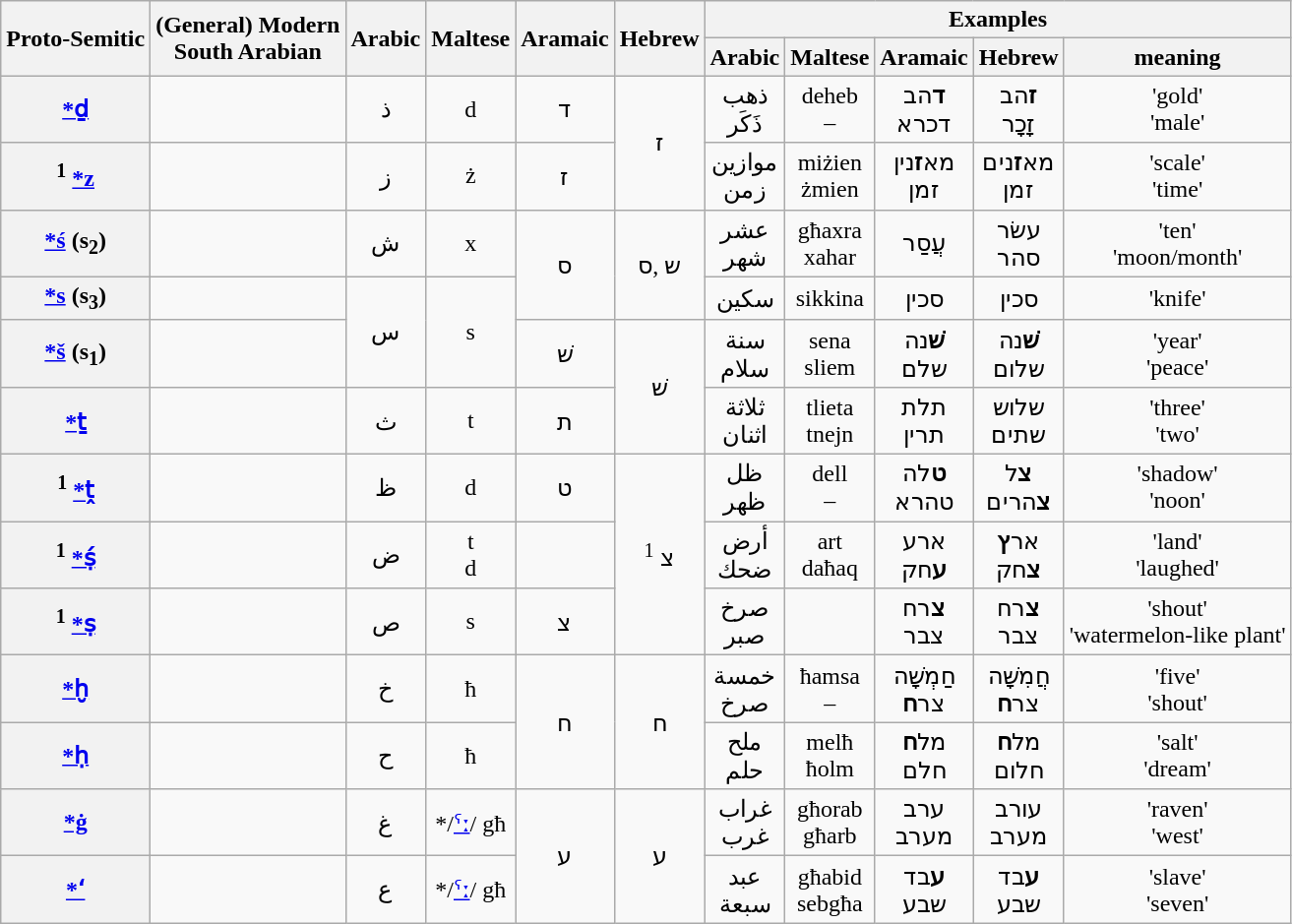<table class="wikitable" style="vertical-align: middle; text-align: center;">
<tr>
<th rowspan="2">Proto-Semitic</th>
<th rowspan="2">(General) Modern<br>South Arabian</th>
<th rowspan="2">Arabic</th>
<th rowspan="2">Maltese</th>
<th rowspan="2">Aramaic</th>
<th rowspan="2">Hebrew</th>
<th colspan="5">Examples</th>
</tr>
<tr>
<th>Arabic</th>
<th>Maltese</th>
<th>Aramaic</th>
<th>Hebrew</th>
<th>meaning</th>
</tr>
<tr>
<th> <a href='#'>*ḏ</a></th>
<td></td>
<td> ذ</td>
<td> d</td>
<td> ד</td>
<td rowspan="2"> ז</td>
<td>ذهب <br> ذَكَر</td>
<td>deheb<br>–</td>
<td><strong>ד</strong>הב<br>דכרא</td>
<td><strong>ז</strong>הב<br>זָכָר</td>
<td>'gold'<br>'male'</td>
</tr>
<tr>
<th><sup>1</sup> <a href='#'>*z</a></th>
<td></td>
<td> ز</td>
<td> ż</td>
<td> ז</td>
<td>موازين <br> زمن</td>
<td>miżien<br>żmien</td>
<td>מא<strong>ז</strong>נין<br>זמן</td>
<td>מא<strong>ז</strong>נים<br>זמן</td>
<td>'scale'<br>'time'</td>
</tr>
<tr>
<th> <a href='#'>*ś</a> (s<sub>2</sub>)</th>
<td></td>
<td> ش</td>
<td> x</td>
<td rowspan="2"> ס</td>
<td rowspan="2"> ש ,ס</td>
<td>عشر<br>شهر</td>
<td>għaxra<br>xahar</td>
<td>עֲסַר</td>
<td>עשׂר<br>סהר</td>
<td>'ten'<br>'moon/month'</td>
</tr>
<tr>
<th> <a href='#'>*s</a> (s<sub>3</sub>)</th>
<td></td>
<td rowspan="2"> س</td>
<td rowspan="2"> s</td>
<td>سكين</td>
<td>sikkina</td>
<td>סכין</td>
<td>סכין</td>
<td>'knife'</td>
</tr>
<tr>
<th> <a href='#'>*š</a> (s<sub>1</sub>)</th>
<td></td>
<td> שׁ</td>
<td rowspan="2"> שׁ</td>
<td>سنة <br> سلام</td>
<td>sena<br>sliem</td>
<td><strong>שׁ</strong>נה<br>שלם</td>
<td><strong>שׁ</strong>נה<br>שלום</td>
<td>'year'<br>'peace'</td>
</tr>
<tr>
<th> <a href='#'>*ṯ</a></th>
<td></td>
<td> ث</td>
<td> t</td>
<td> ת</td>
<td>ثلاثة <br> اثنان</td>
<td>tlieta<br>tnejn</td>
<td>תלת<br>תרין</td>
<td>שלוש<br>שתים</td>
<td>'three'<br>'two'</td>
</tr>
<tr>
<th><sup>1</sup> <a href='#'>*ṱ</a></th>
<td></td>
<td> ظ</td>
<td> d</td>
<td> ט</td>
<td rowspan="3"><sup>1</sup> צ</td>
<td>ظل <br> ظهر</td>
<td>dell<br>–</td>
<td><strong>ט</strong>לה<br>טהרא</td>
<td><strong>צ</strong>ל<br><strong>צ</strong>הרים</td>
<td>'shadow'<br>'noon'</td>
</tr>
<tr>
<th><sup>1</sup> <a href='#'>*ṣ́</a></th>
<td></td>
<td> ض</td>
<td> t<br> d</td>
<td></td>
<td>أرض <br> ضحك</td>
<td>art<br>daħaq</td>
<td>ארע<br><strong>ע</strong>חק</td>
<td>אר<strong>ץ</strong><br><strong>צ</strong>חק</td>
<td>'land'<br>'laughed'</td>
</tr>
<tr>
<th><sup>1</sup> <a href='#'>*ṣ</a></th>
<td></td>
<td> ص</td>
<td> s</td>
<td> צ</td>
<td>صرخ <br> صبر</td>
<td></td>
<td><strong>צ</strong>רח<br>צבר</td>
<td><strong>צ</strong>רח<br>צבר</td>
<td>'shout'<br>'watermelon-like plant'</td>
</tr>
<tr>
<th> <a href='#'>*ḫ</a></th>
<td></td>
<td> خ</td>
<td> ħ</td>
<td rowspan="2"> ח</td>
<td rowspan="2"> ח</td>
<td>خمسة <br> صرخ</td>
<td>ħamsa<br>–</td>
<td>חַמְשָׁה<br>צר<strong>ח</strong></td>
<td>חֲמִשָּׁה<br>צר<strong>ח</strong></td>
<td>'five'<br>'shout'</td>
</tr>
<tr>
<th> <a href='#'>*ḥ</a></th>
<td></td>
<td> ح</td>
<td> ħ</td>
<td>ملح<br>حلم</td>
<td>melħ<br>ħolm</td>
<td>מל<strong>ח</strong><br>חלם</td>
<td>מל<strong>ח</strong> <br> חלום</td>
<td>'salt'<br>'dream'</td>
</tr>
<tr>
<th> <a href='#'>*ġ</a></th>
<td></td>
<td> غ</td>
<td>*/<a href='#'>ˤ</a><a href='#'>ː</a>/ għ</td>
<td rowspan="2"> ע</td>
<td rowspan="2"> ע</td>
<td>غراب <br> غرب</td>
<td>għorab<br>għarb</td>
<td>ערב<br>מערב</td>
<td>עורב<br>מערב</td>
<td>'raven'<br>'west'</td>
</tr>
<tr>
<th> <a href='#'>*ʻ</a></th>
<td></td>
<td> ع</td>
<td>*/<a href='#'>ˤ</a><a href='#'>ː</a>/ għ</td>
<td>عبد<br>سبعة</td>
<td>għabid<br>sebgħa</td>
<td><strong>ע</strong>בד<br>שבע</td>
<td><strong>ע</strong>בד <br> שבע</td>
<td>'slave'<br>'seven'</td>
</tr>
</table>
